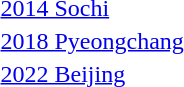<table>
<tr valign="top">
<td><a href='#'>2014 Sochi</a><br></td>
<td></td>
<td></td>
<td></td>
</tr>
<tr valign="top">
<td><a href='#'>2018 Pyeongchang</a><br></td>
<td></td>
<td></td>
<td></td>
</tr>
<tr valign="top">
<td><a href='#'>2022 Beijing</a><br></td>
<td></td>
<td></td>
<td></td>
</tr>
</table>
